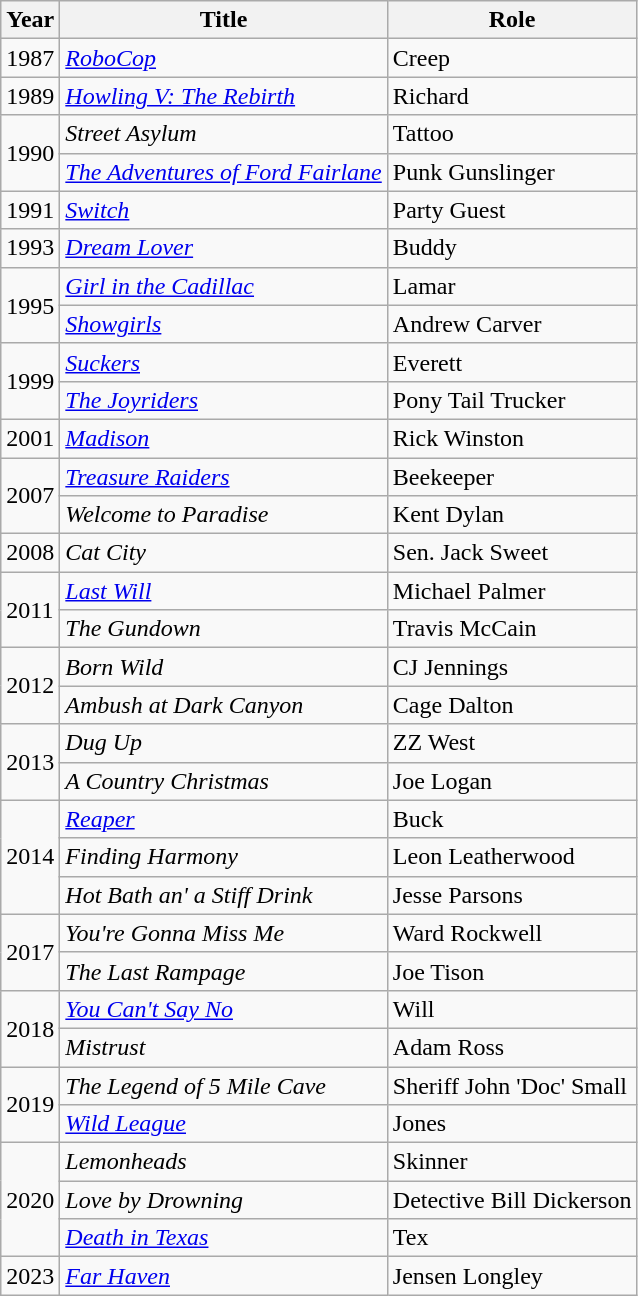<table class="wikitable sortable">
<tr>
<th>Year</th>
<th>Title</th>
<th>Role</th>
</tr>
<tr>
<td>1987</td>
<td><em><a href='#'>RoboCop</a></em></td>
<td>Creep</td>
</tr>
<tr>
<td>1989</td>
<td><em><a href='#'>Howling V: The Rebirth</a></em></td>
<td>Richard</td>
</tr>
<tr>
<td rowspan="2">1990</td>
<td><em>Street Asylum</em></td>
<td>Tattoo</td>
</tr>
<tr>
<td><em><a href='#'>The Adventures of Ford Fairlane</a></em></td>
<td>Punk Gunslinger</td>
</tr>
<tr>
<td>1991</td>
<td><a href='#'><em>Switch</em></a></td>
<td>Party Guest</td>
</tr>
<tr>
<td>1993</td>
<td><a href='#'><em>Dream Lover</em></a></td>
<td>Buddy</td>
</tr>
<tr>
<td rowspan="2">1995</td>
<td><em><a href='#'>Girl in the Cadillac</a></em></td>
<td>Lamar</td>
</tr>
<tr>
<td><em><a href='#'>Showgirls</a></em></td>
<td>Andrew Carver</td>
</tr>
<tr>
<td rowspan="2">1999</td>
<td><a href='#'><em>Suckers</em></a></td>
<td>Everett</td>
</tr>
<tr>
<td><em><a href='#'>The Joyriders</a></em></td>
<td>Pony Tail Trucker</td>
</tr>
<tr>
<td>2001</td>
<td><a href='#'><em>Madison</em></a></td>
<td>Rick Winston</td>
</tr>
<tr>
<td rowspan="2">2007</td>
<td><em><a href='#'>Treasure Raiders</a></em></td>
<td>Beekeeper</td>
</tr>
<tr>
<td><em>Welcome to Paradise</em></td>
<td>Kent Dylan</td>
</tr>
<tr>
<td>2008</td>
<td><em>Cat City</em></td>
<td>Sen. Jack Sweet</td>
</tr>
<tr>
<td rowspan="2">2011</td>
<td><a href='#'><em>Last Will</em></a></td>
<td>Michael Palmer</td>
</tr>
<tr>
<td><em>The Gundown</em></td>
<td>Travis McCain</td>
</tr>
<tr>
<td rowspan="2">2012</td>
<td><em>Born Wild</em></td>
<td>CJ Jennings</td>
</tr>
<tr>
<td><em>Ambush at Dark Canyon</em></td>
<td>Cage Dalton</td>
</tr>
<tr>
<td rowspan="2">2013</td>
<td><em>Dug Up</em></td>
<td>ZZ West</td>
</tr>
<tr>
<td><em>A Country Christmas</em></td>
<td>Joe Logan</td>
</tr>
<tr>
<td rowspan="3">2014</td>
<td><a href='#'><em>Reaper</em></a></td>
<td>Buck</td>
</tr>
<tr>
<td><em>Finding Harmony</em></td>
<td>Leon Leatherwood</td>
</tr>
<tr>
<td><em>Hot Bath an' a Stiff Drink</em></td>
<td>Jesse Parsons</td>
</tr>
<tr>
<td rowspan="2">2017</td>
<td><em>You're Gonna Miss Me</em></td>
<td>Ward Rockwell</td>
</tr>
<tr>
<td><em>The Last Rampage</em></td>
<td>Joe Tison</td>
</tr>
<tr>
<td rowspan="2">2018</td>
<td><em><a href='#'>You Can't Say No</a></em></td>
<td>Will</td>
</tr>
<tr>
<td><em>Mistrust</em></td>
<td>Adam Ross</td>
</tr>
<tr>
<td rowspan="2">2019</td>
<td><em>The Legend of 5 Mile Cave</em></td>
<td>Sheriff John 'Doc' Small</td>
</tr>
<tr>
<td><a href='#'><em>Wild League</em></a></td>
<td>Jones</td>
</tr>
<tr>
<td rowspan="3">2020</td>
<td><em>Lemonheads</em></td>
<td>Skinner</td>
</tr>
<tr>
<td><em>Love by Drowning</em></td>
<td>Detective Bill Dickerson</td>
</tr>
<tr>
<td><em><a href='#'>Death in Texas</a></em></td>
<td>Tex</td>
</tr>
<tr>
<td>2023</td>
<td><em><a href='#'>Far Haven</a></em></td>
<td>Jensen Longley</td>
</tr>
</table>
